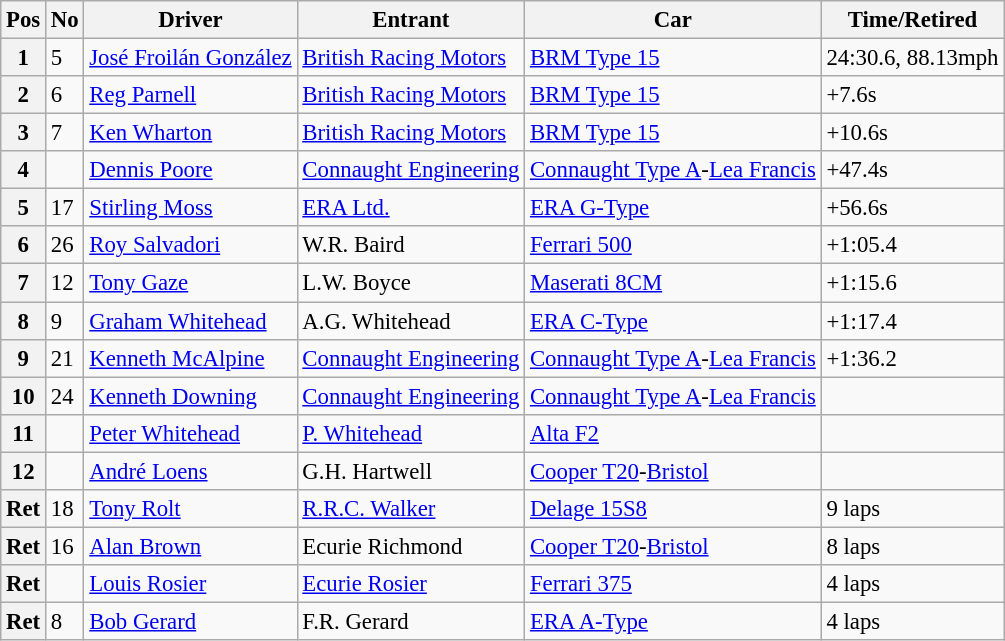<table class="wikitable sortable" style="font-size: 95%;">
<tr>
<th>Pos</th>
<th>No</th>
<th>Driver</th>
<th>Entrant</th>
<th>Car</th>
<th>Time/Retired</th>
</tr>
<tr>
<th>1</th>
<td>5</td>
<td> <a href='#'>José Froilán González</a></td>
<td><a href='#'>British Racing Motors</a></td>
<td><a href='#'>BRM Type 15</a></td>
<td>24:30.6, 88.13mph</td>
</tr>
<tr>
<th>2</th>
<td>6</td>
<td> <a href='#'>Reg Parnell</a></td>
<td><a href='#'>British Racing Motors</a></td>
<td><a href='#'>BRM Type 15</a></td>
<td>+7.6s</td>
</tr>
<tr>
<th>3</th>
<td>7</td>
<td> <a href='#'>Ken Wharton</a></td>
<td><a href='#'>British Racing Motors</a></td>
<td><a href='#'>BRM Type 15</a></td>
<td>+10.6s</td>
</tr>
<tr>
<th>4</th>
<td></td>
<td> <a href='#'>Dennis Poore</a></td>
<td><a href='#'>Connaught Engineering</a></td>
<td><a href='#'>Connaught Type A</a>-<a href='#'>Lea Francis</a></td>
<td>+47.4s</td>
</tr>
<tr>
<th>5</th>
<td>17</td>
<td> <a href='#'>Stirling Moss</a></td>
<td><a href='#'>ERA Ltd.</a></td>
<td><a href='#'>ERA G-Type</a></td>
<td>+56.6s</td>
</tr>
<tr>
<th>6</th>
<td>26</td>
<td> <a href='#'>Roy Salvadori</a></td>
<td>W.R. Baird</td>
<td><a href='#'>Ferrari 500</a></td>
<td>+1:05.4</td>
</tr>
<tr>
<th>7</th>
<td>12</td>
<td> <a href='#'>Tony Gaze</a></td>
<td>L.W. Boyce</td>
<td><a href='#'>Maserati 8CM</a></td>
<td>+1:15.6</td>
</tr>
<tr>
<th>8</th>
<td>9</td>
<td> <a href='#'>Graham Whitehead</a></td>
<td>A.G. Whitehead</td>
<td><a href='#'>ERA C-Type</a></td>
<td>+1:17.4</td>
</tr>
<tr>
<th>9</th>
<td>21</td>
<td> <a href='#'>Kenneth McAlpine</a></td>
<td><a href='#'>Connaught Engineering</a></td>
<td><a href='#'>Connaught Type A</a>-<a href='#'>Lea Francis</a></td>
<td>+1:36.2</td>
</tr>
<tr>
<th>10</th>
<td>24</td>
<td> <a href='#'>Kenneth Downing</a></td>
<td><a href='#'>Connaught Engineering</a></td>
<td><a href='#'>Connaught Type A</a>-<a href='#'>Lea Francis</a></td>
<td></td>
</tr>
<tr>
<th>11</th>
<td></td>
<td> <a href='#'>Peter Whitehead</a></td>
<td><a href='#'>P. Whitehead</a></td>
<td><a href='#'>Alta F2</a></td>
<td></td>
</tr>
<tr>
<th>12</th>
<td></td>
<td> <a href='#'>André Loens</a></td>
<td>G.H. Hartwell</td>
<td><a href='#'>Cooper T20</a>-<a href='#'>Bristol</a></td>
<td></td>
</tr>
<tr>
<th>Ret</th>
<td>18</td>
<td> <a href='#'>Tony Rolt</a></td>
<td><a href='#'>R.R.C. Walker</a></td>
<td><a href='#'>Delage 15S8</a></td>
<td>9 laps</td>
</tr>
<tr>
<th>Ret</th>
<td>16</td>
<td> <a href='#'>Alan Brown</a></td>
<td>Ecurie Richmond</td>
<td><a href='#'>Cooper T20</a>-<a href='#'>Bristol</a></td>
<td>8 laps</td>
</tr>
<tr>
<th>Ret</th>
<td></td>
<td> <a href='#'>Louis Rosier</a></td>
<td><a href='#'>Ecurie Rosier</a></td>
<td><a href='#'>Ferrari 375</a></td>
<td>4 laps</td>
</tr>
<tr>
<th>Ret</th>
<td>8</td>
<td> <a href='#'>Bob Gerard</a></td>
<td>F.R. Gerard</td>
<td><a href='#'>ERA A-Type</a></td>
<td>4 laps</td>
</tr>
</table>
